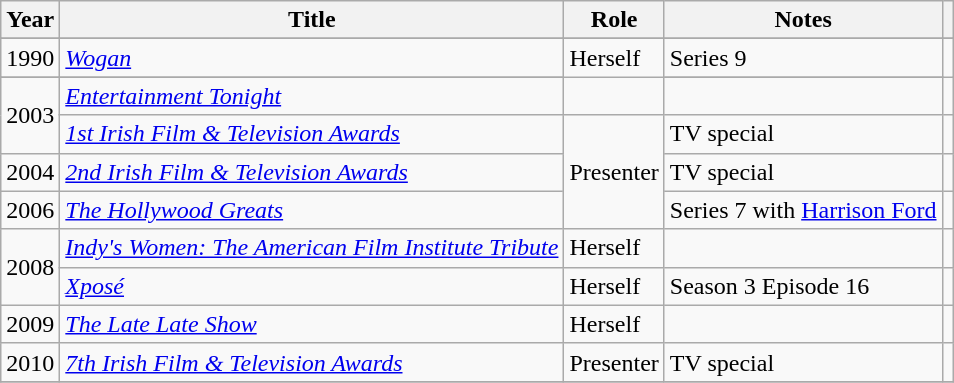<table class="wikitable sortable">
<tr>
<th>Year</th>
<th>Title</th>
<th>Role</th>
<th class="unsortable">Notes</th>
<th class="unsortable"></th>
</tr>
<tr>
</tr>
<tr>
<td>1990</td>
<td><em><a href='#'>Wogan</a></em></td>
<td rowspan="2">Herself</td>
<td>Series 9</td>
<td></td>
</tr>
<tr>
</tr>
<tr>
<td rowspan="2">2003</td>
<td><em><a href='#'>Entertainment Tonight</a></em></td>
<td></td>
<td></td>
</tr>
<tr>
<td><em><a href='#'>1st Irish Film & Television Awards</a></em></td>
<td rowspan="3">Presenter</td>
<td>TV special</td>
<td></td>
</tr>
<tr>
<td>2004</td>
<td><em><a href='#'>2nd Irish Film & Television Awards</a></em></td>
<td>TV special</td>
<td></td>
</tr>
<tr>
<td>2006</td>
<td><em><a href='#'>The Hollywood Greats</a></em></td>
<td>Series 7 with <a href='#'>Harrison Ford</a></td>
<td></td>
</tr>
<tr>
<td rowspan="2">2008</td>
<td><em><a href='#'>Indy's Women: The American Film Institute Tribute</a></em></td>
<td>Herself</td>
<td></td>
<td></td>
</tr>
<tr>
<td><em><a href='#'>Xposé</a></em></td>
<td>Herself</td>
<td>Season 3 Episode 16</td>
<td></td>
</tr>
<tr>
<td>2009</td>
<td><em><a href='#'>The Late Late Show</a></em></td>
<td>Herself</td>
<td></td>
<td></td>
</tr>
<tr>
<td>2010</td>
<td><em><a href='#'>7th Irish Film & Television Awards</a></em></td>
<td>Presenter</td>
<td>TV special</td>
<td></td>
</tr>
<tr>
</tr>
</table>
